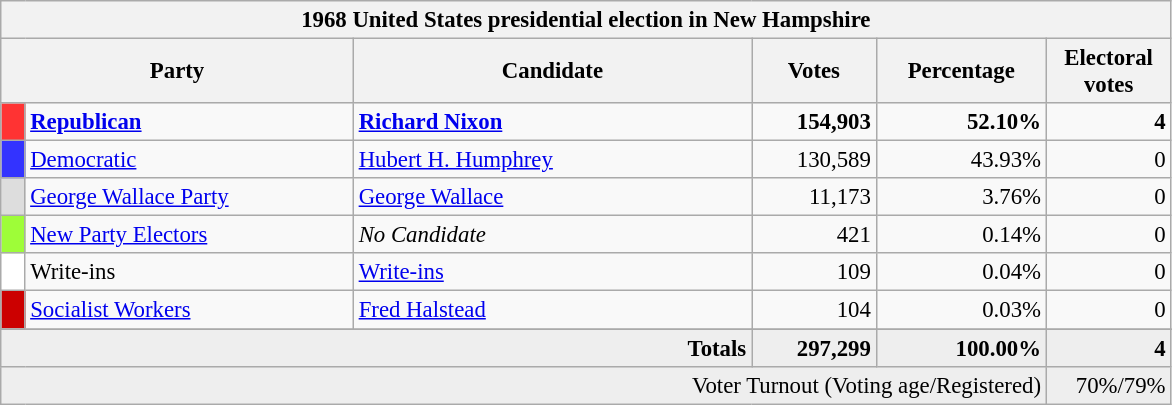<table class="wikitable" style="font-size: 95%;">
<tr>
<th colspan="6">1968 United States presidential election in New Hampshire</th>
</tr>
<tr>
<th colspan="2" style="width: 15em">Party</th>
<th style="width: 17em">Candidate</th>
<th style="width: 5em">Votes</th>
<th style="width: 7em">Percentage</th>
<th style="width: 5em">Electoral votes</th>
</tr>
<tr>
<th style="background-color:#FF3333; width: 3px"></th>
<td style="width: 130px"><strong><a href='#'>Republican</a></strong></td>
<td><strong><a href='#'>Richard Nixon</a></strong></td>
<td align="right"><strong>154,903</strong></td>
<td align="right"><strong>52.10%</strong></td>
<td align="right"><strong>4</strong></td>
</tr>
<tr>
<th style="background-color:#3333FF; width: 3px"></th>
<td style="width: 130px"><a href='#'>Democratic</a></td>
<td><a href='#'>Hubert H. Humphrey</a></td>
<td align="right">130,589</td>
<td align="right">43.93%</td>
<td align="right">0</td>
</tr>
<tr>
<th style="background:#DDDDDD; width:3px;"></th>
<td style="width: 130px"><a href='#'>George Wallace Party</a></td>
<td><a href='#'>George Wallace</a></td>
<td style="text-align:right;">11,173</td>
<td style="text-align:right;">3.76%</td>
<td style="text-align:right;">0</td>
</tr>
<tr>
<th style="background-color:#9EFD38; width: 3px"></th>
<td style="width: 130px"><a href='#'>New Party Electors</a></td>
<td><em>No Candidate</em></td>
<td align="right">421</td>
<td align="right">0.14%</td>
<td align="right">0</td>
</tr>
<tr>
<th style="background-color:#FFFFFF; width: 3px"></th>
<td style="width: 130px">Write-ins</td>
<td><a href='#'>Write-ins</a></td>
<td align="right">109</td>
<td align="right">0.04%</td>
<td align="right">0</td>
</tr>
<tr>
<th style="background-color:#CC0000; width: 3px"></th>
<td style="width: 130px"><a href='#'>Socialist Workers</a></td>
<td><a href='#'>Fred Halstead</a></td>
<td align="right">104</td>
<td align="right">0.03%</td>
<td align="right">0</td>
</tr>
<tr>
</tr>
<tr bgcolor="#EEEEEE">
<td colspan="3" align="right"><strong>Totals</strong></td>
<td align="right"><strong>297,299</strong></td>
<td align="right"><strong>100.00%</strong></td>
<td align="right"><strong>4</strong></td>
</tr>
<tr bgcolor="#EEEEEE">
<td colspan="5" align="right">Voter Turnout (Voting age/Registered)</td>
<td colspan="1" align="right">70%/79%</td>
</tr>
</table>
